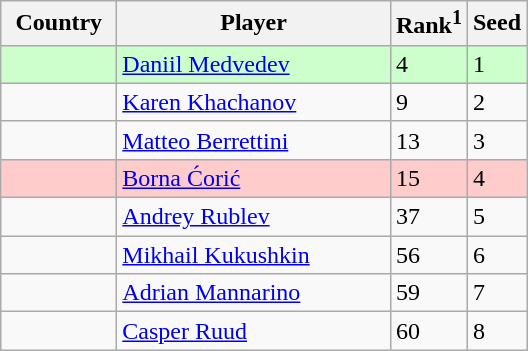<table class="sortable wikitable">
<tr>
<th width="70">Country</th>
<th width="175">Player</th>
<th>Rank<sup>1</sup></th>
<th>Seed</th>
</tr>
<tr style="background:#cfc;">
<td></td>
<td><a href='#'>Daniil Medvedev</a></td>
<td>4</td>
<td>1</td>
</tr>
<tr>
<td></td>
<td><a href='#'>Karen Khachanov</a></td>
<td>9</td>
<td>2</td>
</tr>
<tr>
<td></td>
<td><a href='#'>Matteo Berrettini</a></td>
<td>13</td>
<td>3</td>
</tr>
<tr style="background:#fcc;">
<td></td>
<td><a href='#'>Borna Ćorić</a></td>
<td>15</td>
<td>4</td>
</tr>
<tr>
<td></td>
<td><a href='#'>Andrey Rublev</a></td>
<td>37</td>
<td>5</td>
</tr>
<tr>
<td></td>
<td><a href='#'>Mikhail Kukushkin</a></td>
<td>56</td>
<td>6</td>
</tr>
<tr>
<td></td>
<td><a href='#'>Adrian Mannarino</a></td>
<td>59</td>
<td>7</td>
</tr>
<tr>
<td></td>
<td><a href='#'>Casper Ruud</a></td>
<td>60</td>
<td>8</td>
</tr>
</table>
